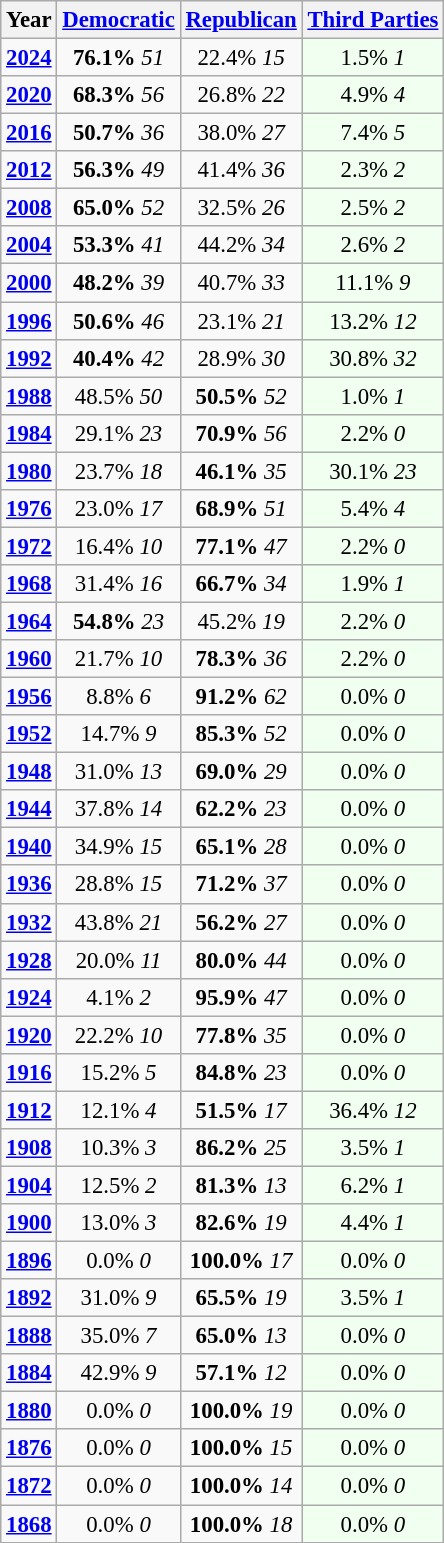<table class="wikitable" style="font-size: 95%;">
<tr>
<th>Year</th>
<th><a href='#'>Democratic</a></th>
<th><a href='#'>Republican</a></th>
<th><a href='#'>Third Parties</a></th>
</tr>
<tr>
<td style="text-align:center;" ><strong><a href='#'>2024</a></strong></td>
<td style="text-align:center;" ><strong>76.1%</strong> <em>51</em></td>
<td style="text-align:center;" >22.4% <em>15</em></td>
<td style="text-align:center; background:honeyDew;">1.5% <em>1</em></td>
</tr>
<tr>
<td style="text-align:center;" ><strong><a href='#'>2020</a></strong></td>
<td style="text-align:center;" ><strong>68.3%</strong> <em>56</em></td>
<td style="text-align:center;" >26.8% <em>22</em></td>
<td style="text-align:center; background:honeyDew;">4.9% <em>4</em></td>
</tr>
<tr>
<td style="text-align:center;" ><strong><a href='#'>2016</a></strong></td>
<td style="text-align:center;" ><strong>50.7%</strong> <em>36</em></td>
<td style="text-align:center;" >38.0% <em>27</em></td>
<td style="text-align:center; background:honeyDew;">7.4% <em>5</em></td>
</tr>
<tr>
<td style="text-align:center;" ><strong><a href='#'>2012</a></strong></td>
<td style="text-align:center;" ><strong>56.3%</strong> <em>49</em></td>
<td style="text-align:center;" >41.4% <em>36</em></td>
<td style="text-align:center; background:honeyDew;">2.3% <em>2</em></td>
</tr>
<tr>
<td style="text-align:center;" ><strong><a href='#'>2008</a></strong></td>
<td style="text-align:center;" ><strong>65.0%</strong> <em>52</em></td>
<td style="text-align:center;" >32.5% <em>26</em></td>
<td style="text-align:center; background:honeyDew;">2.5% <em>2</em></td>
</tr>
<tr>
<td style="text-align:center;" ><strong><a href='#'>2004</a></strong></td>
<td style="text-align:center;" ><strong>53.3%</strong> <em>41</em></td>
<td style="text-align:center;" >44.2% <em>34</em></td>
<td style="text-align:center; background:honeyDew;">2.6% <em>2</em></td>
</tr>
<tr>
<td style="text-align:center;" ><strong><a href='#'>2000</a></strong></td>
<td style="text-align:center;" ><strong>48.2%</strong> <em>39</em></td>
<td style="text-align:center;" >40.7% <em>33</em></td>
<td style="text-align:center; background:honeyDew;">11.1% <em>9</em></td>
</tr>
<tr>
<td style="text-align:center;" ><strong><a href='#'>1996</a></strong></td>
<td style="text-align:center;" ><strong>50.6%</strong> <em>46</em></td>
<td style="text-align:center;" >23.1% <em>21</em></td>
<td style="text-align:center; background:honeyDew;">13.2% <em>12</em></td>
</tr>
<tr>
<td style="text-align:center;" ><strong><a href='#'>1992</a></strong></td>
<td style="text-align:center;" ><strong>40.4%</strong> <em>42</em></td>
<td style="text-align:center;" >28.9% <em>30</em></td>
<td style="text-align:center; background:honeyDew;">30.8% <em>32</em></td>
</tr>
<tr>
<td style="text-align:center;" ><strong><a href='#'>1988</a></strong></td>
<td style="text-align:center;" >48.5% <em>50</em></td>
<td style="text-align:center;" ><strong>50.5%</strong> <em>52</em></td>
<td style="text-align:center; background:honeyDew;">1.0% <em>1</em></td>
</tr>
<tr>
<td style="text-align:center;" ><strong><a href='#'>1984</a></strong></td>
<td style="text-align:center;" >29.1% <em>23</em></td>
<td style="text-align:center;" ><strong>70.9%</strong> <em>56</em></td>
<td style="text-align:center; background:honeyDew;">2.2% <em>0</em></td>
</tr>
<tr>
<td style="text-align:center;" ><strong><a href='#'>1980</a></strong></td>
<td style="text-align:center;" >23.7% <em>18</em></td>
<td style="text-align:center;" ><strong>46.1%</strong> <em>35</em></td>
<td style="text-align:center; background:honeyDew;">30.1% <em>23</em></td>
</tr>
<tr>
<td style="text-align:center;" ><strong><a href='#'>1976</a></strong></td>
<td style="text-align:center;" >23.0% <em>17</em></td>
<td style="text-align:center;" ><strong>68.9%</strong> <em>51</em></td>
<td style="text-align:center; background:honeyDew;">5.4% <em>4</em></td>
</tr>
<tr>
<td style="text-align:center;" ><strong><a href='#'>1972</a></strong></td>
<td style="text-align:center;" >16.4% <em>10</em></td>
<td style="text-align:center;" ><strong>77.1%</strong> <em>47</em></td>
<td style="text-align:center; background:honeyDew;">2.2% <em>0</em></td>
</tr>
<tr>
<td style="text-align:center;" ><strong><a href='#'>1968</a></strong></td>
<td style="text-align:center;" >31.4% <em>16</em></td>
<td style="text-align:center;" ><strong>66.7%</strong> <em>34</em></td>
<td style="text-align:center; background:honeyDew;">1.9% <em>1</em></td>
</tr>
<tr>
<td style="text-align:center;" ><strong><a href='#'>1964</a></strong></td>
<td style="text-align:center;" ><strong>54.8%</strong> <em>23</em></td>
<td style="text-align:center;" >45.2% <em>19</em></td>
<td style="text-align:center; background:honeyDew;">2.2% <em>0</em></td>
</tr>
<tr>
<td style="text-align:center;" ><strong><a href='#'>1960</a></strong></td>
<td style="text-align:center;" >21.7% <em>10</em></td>
<td style="text-align:center;" ><strong>78.3%</strong> <em>36</em></td>
<td style="text-align:center; background:honeyDew;">2.2% <em>0</em></td>
</tr>
<tr>
<td style="text-align:center;" ><strong><a href='#'>1956</a></strong></td>
<td style="text-align:center;" >8.8% <em>6</em></td>
<td style="text-align:center;" ><strong>91.2%</strong> <em>62</em></td>
<td style="text-align:center; background:honeyDew;">0.0% <em>0</em></td>
</tr>
<tr>
<td style="text-align:center;" ><strong><a href='#'>1952</a></strong></td>
<td style="text-align:center;" >14.7% <em>9</em></td>
<td style="text-align:center;" ><strong>85.3%</strong> <em>52</em></td>
<td style="text-align:center; background:honeyDew;">0.0% <em>0</em></td>
</tr>
<tr>
<td style="text-align:center;" ><strong><a href='#'>1948</a></strong></td>
<td style="text-align:center;" >31.0% <em>13</em></td>
<td style="text-align:center;" ><strong>69.0%</strong> <em>29</em></td>
<td style="text-align:center; background:honeyDew;">0.0% <em>0</em></td>
</tr>
<tr>
<td style="text-align:center;" ><strong><a href='#'>1944</a></strong></td>
<td style="text-align:center;" >37.8% <em>14</em></td>
<td style="text-align:center;" ><strong>62.2%</strong> <em>23</em></td>
<td style="text-align:center; background:honeyDew;">0.0% <em>0</em></td>
</tr>
<tr>
<td style="text-align:center;" ><strong><a href='#'>1940</a></strong></td>
<td style="text-align:center;" >34.9% <em>15</em></td>
<td style="text-align:center;" ><strong>65.1%</strong> <em>28</em></td>
<td style="text-align:center; background:honeyDew;">0.0% <em>0</em></td>
</tr>
<tr>
<td style="text-align:center;" ><strong><a href='#'>1936</a></strong></td>
<td style="text-align:center;" >28.8% <em>15</em></td>
<td style="text-align:center;" ><strong>71.2%</strong> <em>37</em></td>
<td style="text-align:center; background:honeyDew;">0.0% <em>0</em></td>
</tr>
<tr>
<td style="text-align:center;" ><strong><a href='#'>1932</a></strong></td>
<td style="text-align:center;" >43.8% <em>21</em></td>
<td style="text-align:center;" ><strong>56.2%</strong> <em>27</em></td>
<td style="text-align:center; background:honeyDew;">0.0% <em>0</em></td>
</tr>
<tr>
<td style="text-align:center;" ><strong><a href='#'>1928</a></strong></td>
<td style="text-align:center;" >20.0% <em>11</em></td>
<td style="text-align:center;" ><strong>80.0%</strong> <em>44</em></td>
<td style="text-align:center; background:honeyDew;">0.0% <em>0</em></td>
</tr>
<tr>
<td style="text-align:center;" ><strong><a href='#'>1924</a></strong></td>
<td style="text-align:center;" >4.1% <em>2</em></td>
<td style="text-align:center;" ><strong>95.9%</strong> <em>47</em></td>
<td style="text-align:center; background:honeyDew;">0.0% <em>0</em></td>
</tr>
<tr>
<td style="text-align:center;" ><strong><a href='#'>1920</a></strong></td>
<td style="text-align:center;" >22.2% <em>10</em></td>
<td style="text-align:center;" ><strong>77.8%</strong> <em>35</em></td>
<td style="text-align:center; background:honeyDew;">0.0% <em>0</em></td>
</tr>
<tr>
<td style="text-align:center;" ><strong><a href='#'>1916</a></strong></td>
<td style="text-align:center;" >15.2% <em>5</em></td>
<td style="text-align:center;" ><strong>84.8%</strong> <em>23</em></td>
<td style="text-align:center; background:honeyDew;">0.0% <em>0</em></td>
</tr>
<tr>
<td style="text-align:center;" ><strong><a href='#'>1912</a></strong></td>
<td style="text-align:center;" >12.1% <em>4</em></td>
<td style="text-align:center;" ><strong>51.5%</strong> <em>17</em></td>
<td style="text-align:center; background:honeyDew;">36.4% <em>12</em></td>
</tr>
<tr>
<td style="text-align:center;" ><strong><a href='#'>1908</a></strong></td>
<td style="text-align:center;" >10.3% <em>3</em></td>
<td style="text-align:center;" ><strong>86.2%</strong> <em>25</em></td>
<td style="text-align:center; background:honeyDew;">3.5% <em>1</em></td>
</tr>
<tr>
<td style="text-align:center;" ><strong><a href='#'>1904</a></strong></td>
<td style="text-align:center;" >12.5% <em>2</em></td>
<td style="text-align:center;" ><strong>81.3%</strong> <em>13</em></td>
<td style="text-align:center; background:honeyDew;">6.2% <em>1</em></td>
</tr>
<tr>
<td style="text-align:center;" ><strong><a href='#'>1900</a></strong></td>
<td style="text-align:center;" >13.0% <em>3</em></td>
<td style="text-align:center;" ><strong>82.6%</strong> <em>19</em></td>
<td style="text-align:center; background:honeyDew;">4.4% <em>1</em></td>
</tr>
<tr>
<td style="text-align:center;" ><strong><a href='#'>1896</a></strong></td>
<td style="text-align:center;" >0.0% <em>0</em></td>
<td style="text-align:center;" ><strong>100.0%</strong> <em>17</em></td>
<td style="text-align:center; background:honeyDew;">0.0% <em>0</em></td>
</tr>
<tr>
<td style="text-align:center;" ><strong><a href='#'>1892</a></strong></td>
<td style="text-align:center;" >31.0% <em>9</em></td>
<td style="text-align:center;" ><strong>65.5%</strong> <em>19</em></td>
<td style="text-align:center; background:honeyDew;">3.5% <em>1</em></td>
</tr>
<tr>
<td style="text-align:center;" ><strong><a href='#'>1888</a></strong></td>
<td style="text-align:center;" >35.0% <em>7</em></td>
<td style="text-align:center;" ><strong>65.0%</strong> <em>13</em></td>
<td style="text-align:center; background:honeyDew;">0.0% <em>0</em></td>
</tr>
<tr>
<td style="text-align:center;" ><strong><a href='#'>1884</a></strong></td>
<td style="text-align:center;" >42.9% <em>9</em></td>
<td style="text-align:center;" ><strong>57.1%</strong> <em>12</em></td>
<td style="text-align:center; background:honeyDew;">0.0% <em>0</em></td>
</tr>
<tr>
<td style="text-align:center;" ><strong><a href='#'>1880</a></strong></td>
<td style="text-align:center;" >0.0% <em>0</em></td>
<td style="text-align:center;" ><strong>100.0%</strong> <em>19</em></td>
<td style="text-align:center; background:honeyDew;">0.0% <em>0</em></td>
</tr>
<tr>
<td style="text-align:center;" ><strong><a href='#'>1876</a></strong></td>
<td style="text-align:center;" >0.0% <em>0</em></td>
<td style="text-align:center;" ><strong>100.0%</strong> <em>15</em></td>
<td style="text-align:center; background:honeyDew;">0.0% <em>0</em></td>
</tr>
<tr>
<td style="text-align:center;" ><strong><a href='#'>1872</a></strong></td>
<td style="text-align:center;" >0.0% <em>0</em></td>
<td style="text-align:center;" ><strong>100.0%</strong> <em>14</em></td>
<td style="text-align:center; background:honeyDew;">0.0% <em>0</em></td>
</tr>
<tr>
<td style="text-align:center;" ><strong><a href='#'>1868</a></strong></td>
<td style="text-align:center;" >0.0% <em>0</em></td>
<td style="text-align:center;" ><strong>100.0%</strong> <em>18</em></td>
<td style="text-align:center; background:honeyDew;">0.0% <em>0</em></td>
</tr>
</table>
